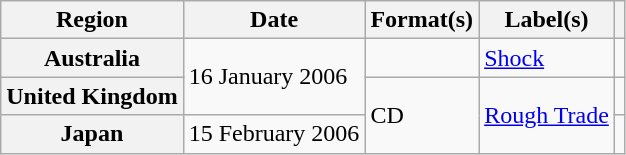<table class="wikitable plainrowheaders">
<tr>
<th scope="col">Region</th>
<th scope="col">Date</th>
<th scope="col">Format(s)</th>
<th scope="col">Label(s)</th>
<th scope="col"></th>
</tr>
<tr>
<th scope="row">Australia</th>
<td rowspan="2">16 January 2006</td>
<td></td>
<td><a href='#'>Shock</a></td>
<td></td>
</tr>
<tr>
<th scope="row">United Kingdom</th>
<td rowspan="2">CD</td>
<td rowspan="2"><a href='#'>Rough Trade</a></td>
<td></td>
</tr>
<tr>
<th scope="row">Japan</th>
<td>15 February 2006</td>
<td></td>
</tr>
</table>
